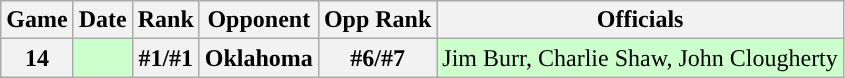<table class="wikitable">
<tr>
<th>Game</th>
<th>Date</th>
<th>Rank</th>
<th>Opponent</th>
<th>Opp Rank</th>
<th>Officials</th>
</tr>
<tr align="center" bgcolor="#ccffcc">
<th>14</th>
<td></td>
<th>#1/#1</th>
<th>Oklahoma</th>
<th>#6/#7</th>
<td>Jim Burr, Charlie Shaw, John Clougherty</td>
</tr>
</table>
